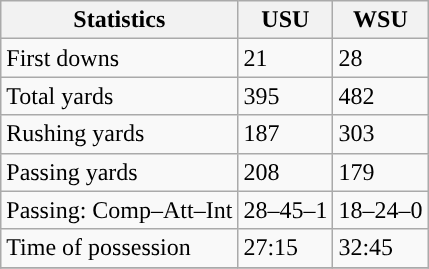<table class="wikitable" style="float: left;">
<tr>
<th>Statistics</th>
<th>USU</th>
<th>WSU</th>
</tr>
<tr>
<td>First downs</td>
<td>21</td>
<td>28</td>
</tr>
<tr>
<td>Total yards</td>
<td>395</td>
<td>482</td>
</tr>
<tr>
<td>Rushing yards</td>
<td>187</td>
<td>303</td>
</tr>
<tr>
<td>Passing yards</td>
<td>208</td>
<td>179</td>
</tr>
<tr>
<td>Passing: Comp–Att–Int</td>
<td>28–45–1</td>
<td>18–24–0</td>
</tr>
<tr>
<td>Time of possession</td>
<td>27:15</td>
<td>32:45</td>
</tr>
<tr>
</tr>
</table>
